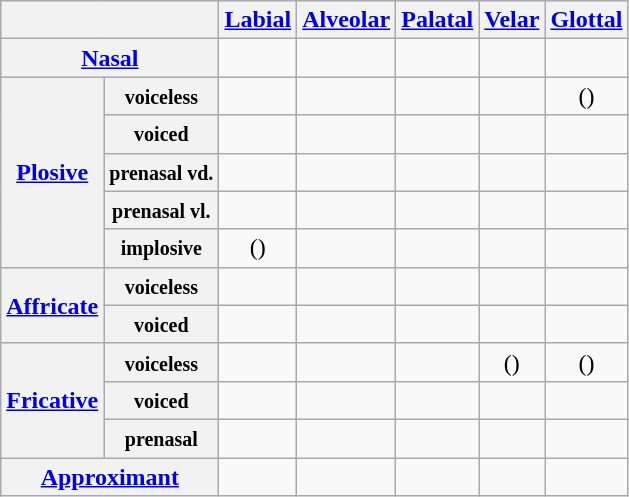<table class="wikitable" style="text-align:center">
<tr>
<th colspan="2"></th>
<th><a href='#'>Labial</a></th>
<th><a href='#'>Alveolar</a></th>
<th><a href='#'>Palatal</a></th>
<th><a href='#'>Velar</a></th>
<th><a href='#'>Glottal</a></th>
</tr>
<tr align="center">
<th colspan="2"><a href='#'>Nasal</a></th>
<td></td>
<td></td>
<td></td>
<td></td>
<td></td>
</tr>
<tr align="center">
<th rowspan="5"><a href='#'>Plosive</a></th>
<th><small>voiceless</small></th>
<td></td>
<td></td>
<td></td>
<td></td>
<td>()</td>
</tr>
<tr align="center">
<th><small>voiced</small></th>
<td></td>
<td></td>
<td></td>
<td></td>
<td></td>
</tr>
<tr>
<th><small>prenasal vd.</small></th>
<td></td>
<td></td>
<td></td>
<td></td>
<td></td>
</tr>
<tr>
<th><small>prenasal vl.</small></th>
<td></td>
<td></td>
<td></td>
<td></td>
<td></td>
</tr>
<tr>
<th><small>implosive</small></th>
<td>()</td>
<td></td>
<td></td>
<td></td>
<td></td>
</tr>
<tr>
<th rowspan="2"><a href='#'>Affricate</a></th>
<th><small>voiceless</small></th>
<td></td>
<td></td>
<td></td>
<td></td>
<td></td>
</tr>
<tr>
<th><small>voiced</small></th>
<td></td>
<td></td>
<td></td>
<td></td>
<td></td>
</tr>
<tr align="center">
<th rowspan="3"><a href='#'>Fricative</a></th>
<th><small>voiceless</small></th>
<td></td>
<td></td>
<td></td>
<td>()</td>
<td>()</td>
</tr>
<tr align="center">
<th><small>voiced</small></th>
<td></td>
<td></td>
<td></td>
<td></td>
<td></td>
</tr>
<tr>
<th><small>prenasal</small></th>
<td></td>
<td></td>
<td></td>
<td></td>
<td></td>
</tr>
<tr align="center">
<th colspan="2"><a href='#'>Approximant</a></th>
<td></td>
<td></td>
<td></td>
<td></td>
<td></td>
</tr>
</table>
